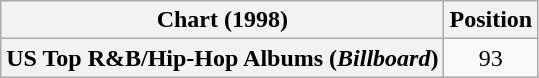<table class="wikitable plainrowheaders" style="text-align:center">
<tr>
<th scope="col">Chart (1998)</th>
<th scope="col">Position</th>
</tr>
<tr>
<th scope="row">US Top R&B/Hip-Hop Albums (<em>Billboard</em>)</th>
<td align="center">93</td>
</tr>
</table>
